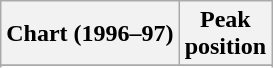<table class="wikitable">
<tr>
<th>Chart (1996–97)</th>
<th>Peak<br>position</th>
</tr>
<tr>
</tr>
<tr>
</tr>
<tr>
</tr>
<tr>
</tr>
<tr>
</tr>
<tr>
</tr>
</table>
